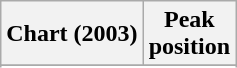<table class="wikitable sortable plainrowheaders">
<tr>
<th>Chart (2003)</th>
<th>Peak<br>position</th>
</tr>
<tr>
</tr>
<tr>
</tr>
</table>
